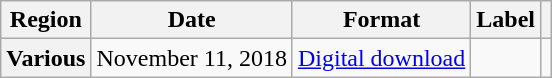<table class="wikitable plainrowheaders">
<tr>
<th scope="col">Region</th>
<th scope="col">Date</th>
<th scope="col">Format</th>
<th scope="col">Label</th>
<th scope="col"></th>
</tr>
<tr>
<th scope="row">Various</th>
<td>November 11, 2018</td>
<td><a href='#'>Digital download</a></td>
<td></td>
<td></td>
</tr>
</table>
